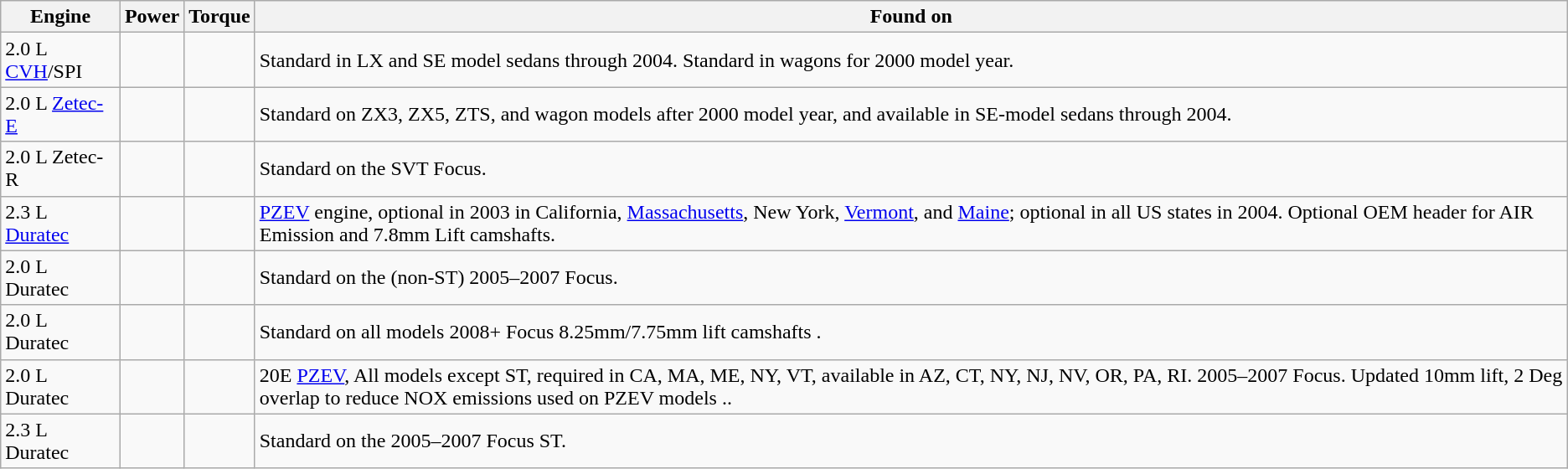<table class="wikitable">
<tr>
<th>Engine</th>
<th>Power</th>
<th>Torque</th>
<th>Found on</th>
</tr>
<tr>
<td>2.0 L <a href='#'>CVH</a>/SPI</td>
<td></td>
<td></td>
<td>Standard in LX and SE model sedans through 2004. Standard in wagons for 2000 model year.</td>
</tr>
<tr>
<td>2.0 L <a href='#'>Zetec-E</a></td>
<td></td>
<td></td>
<td>Standard on ZX3, ZX5, ZTS, and wagon models after 2000 model year, and available in SE-model sedans through 2004.</td>
</tr>
<tr>
<td>2.0 L Zetec-R</td>
<td></td>
<td></td>
<td>Standard on the SVT Focus.</td>
</tr>
<tr>
<td>2.3 L <a href='#'>Duratec</a></td>
<td></td>
<td></td>
<td><a href='#'>PZEV</a> engine, optional in 2003 in California, <a href='#'>Massachusetts</a>, New York, <a href='#'>Vermont</a>, and <a href='#'>Maine</a>; optional in all US states in 2004. Optional OEM header for AIR Emission and 7.8mm Lift camshafts.</td>
</tr>
<tr>
<td>2.0 L Duratec</td>
<td></td>
<td></td>
<td>Standard on the (non-ST) 2005–2007 Focus.</td>
</tr>
<tr>
<td>2.0 L Duratec</td>
<td></td>
<td></td>
<td>Standard on all models 2008+ Focus 8.25mm/7.75mm lift camshafts .</td>
</tr>
<tr>
<td>2.0 L Duratec</td>
<td></td>
<td></td>
<td>20E <a href='#'>PZEV</a>, All models except ST, required in CA, MA, ME, NY, VT, available in AZ, CT, NY, NJ, NV, OR, PA, RI. 2005–2007 Focus. Updated 10mm lift, 2 Deg overlap to reduce NOX emissions used on PZEV models  ..</td>
</tr>
<tr>
<td>2.3 L Duratec</td>
<td></td>
<td></td>
<td>Standard on the 2005–2007 Focus ST.</td>
</tr>
</table>
